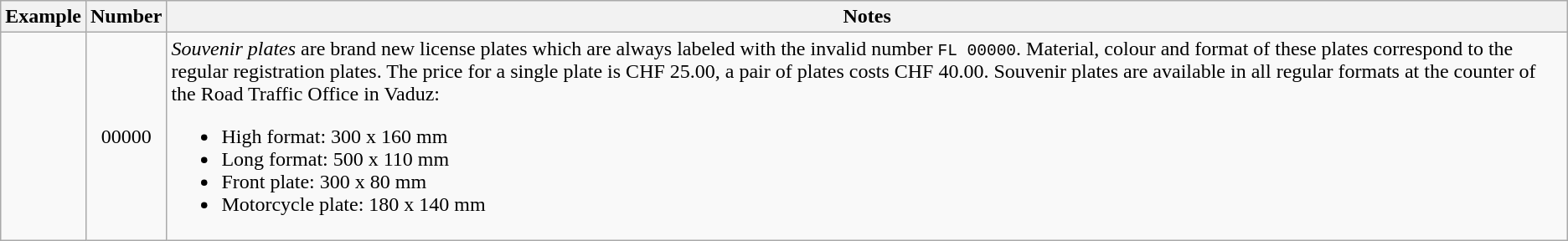<table class="wikitable" style="text-align:center;">
<tr>
<th>Example</th>
<th>Number</th>
<th>Notes</th>
</tr>
<tr>
<td><br><br><br></td>
<td>00000</td>
<td style="text-align:left;"><em>Souvenir plates</em> are brand new license plates which are always labeled with the invalid number <code>FL 00000</code>. Material, colour and format of these plates correspond to the regular registration plates. The price for a single plate is CHF 25.00, a pair of plates costs CHF 40.00. Souvenir plates are available in all regular formats at the counter of the Road Traffic Office in Vaduz:<br><ul><li>High format: 300 x 160 mm</li><li>Long format: 500 x 110 mm</li><li>Front plate: 300 x 80 mm</li><li>Motorcycle plate: 180 x 140 mm</li></ul></td>
</tr>
</table>
